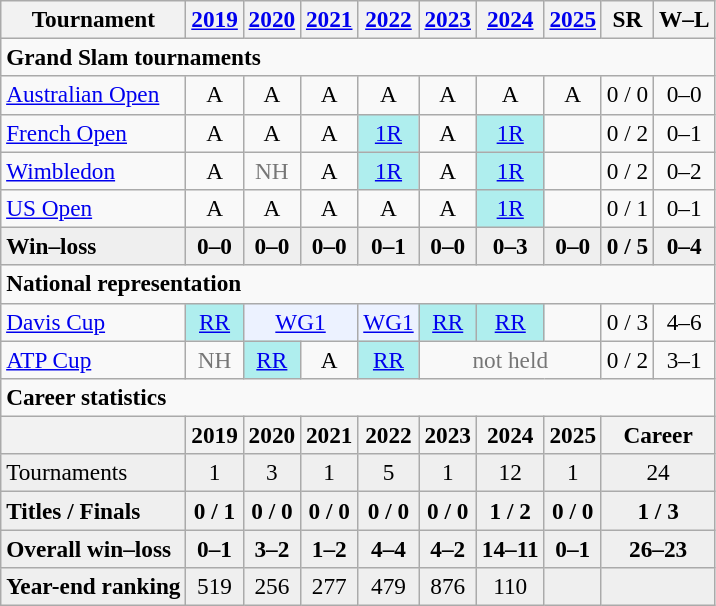<table class=wikitable style=text-align:center;font-size:97%>
<tr>
<th>Tournament</th>
<th><a href='#'>2019</a></th>
<th><a href='#'>2020</a></th>
<th><a href='#'>2021</a></th>
<th><a href='#'>2022</a></th>
<th><a href='#'>2023</a></th>
<th><a href='#'>2024</a></th>
<th><a href='#'>2025</a></th>
<th>SR</th>
<th>W–L</th>
</tr>
<tr>
<td colspan="10" align="left"><strong>Grand Slam tournaments</strong></td>
</tr>
<tr>
<td align=left><a href='#'>Australian Open</a></td>
<td>A</td>
<td>A</td>
<td>A</td>
<td>A</td>
<td>A</td>
<td>A</td>
<td>A</td>
<td>0 / 0</td>
<td>0–0</td>
</tr>
<tr>
<td align=left><a href='#'>French Open</a></td>
<td>A</td>
<td>A</td>
<td>A</td>
<td bgcolor=afeeee><a href='#'>1R</a></td>
<td>A</td>
<td bgcolor=afeeee><a href='#'>1R</a></td>
<td></td>
<td>0 / 2</td>
<td>0–1</td>
</tr>
<tr>
<td align=left><a href='#'>Wimbledon</a></td>
<td>A</td>
<td style=color:#767676>NH</td>
<td>A</td>
<td bgcolor=afeeee><a href='#'>1R</a></td>
<td>A</td>
<td bgcolor=afeeee><a href='#'>1R</a></td>
<td></td>
<td>0 / 2</td>
<td>0–2</td>
</tr>
<tr>
<td align=left><a href='#'>US Open</a></td>
<td>A</td>
<td>A</td>
<td>A</td>
<td>A</td>
<td>A</td>
<td bgcolor=afeeee><a href='#'>1R</a></td>
<td></td>
<td>0 / 1</td>
<td>0–1</td>
</tr>
<tr style=font-weight:bold;background:#efefef>
<td style=text-align:left>Win–loss</td>
<td>0–0</td>
<td>0–0</td>
<td>0–0</td>
<td>0–1</td>
<td>0–0</td>
<td>0–3</td>
<td>0–0</td>
<td>0 / 5</td>
<td>0–4</td>
</tr>
<tr>
<td colspan="10" align="left"><strong>National representation</strong></td>
</tr>
<tr>
<td align=left><a href='#'>Davis Cup</a></td>
<td bgcolor=afeeee><a href='#'>RR</a></td>
<td colspan=2 bgcolor=ecf2ff><a href='#'>WG1</a></td>
<td bgcolor=ecf2ff><a href='#'>WG1</a></td>
<td bgcolor=afeeee><a href='#'>RR</a></td>
<td bgcolor=afeeee><a href='#'>RR</a></td>
<td></td>
<td>0 / 3</td>
<td>4–6</td>
</tr>
<tr>
<td align=left><a href='#'>ATP Cup</a></td>
<td style=color:#767676>NH</td>
<td bgcolor=afeeee><a href='#'>RR</a></td>
<td>A</td>
<td bgcolor=afeeee><a href='#'>RR</a></td>
<td colspan=3 style=color:#767676>not held</td>
<td>0 / 2</td>
<td>3–1</td>
</tr>
<tr>
<td colspan="10" align="left"><strong>Career statistics</strong></td>
</tr>
<tr>
<th></th>
<th>2019</th>
<th>2020</th>
<th>2021</th>
<th>2022</th>
<th>2023</th>
<th>2024</th>
<th>2025</th>
<th ! colspan="2">Career</th>
</tr>
<tr bgcolor=efefef>
<td align=left>Tournaments</td>
<td>1</td>
<td>3</td>
<td>1</td>
<td>5</td>
<td>1</td>
<td>12</td>
<td>1</td>
<td colspan="2">24</td>
</tr>
<tr style=font-weight:bold;background:#efefef>
<td style=text-align:left>Titles / Finals</td>
<td>0 / 1</td>
<td>0 / 0</td>
<td>0 / 0</td>
<td>0 / 0</td>
<td>0 / 0</td>
<td>1 / 2</td>
<td>0 / 0</td>
<td colspan="2">1 / 3</td>
</tr>
<tr style=font-weight:bold;background:#efefef>
<td style=text-align:left>Overall win–loss</td>
<td>0–1</td>
<td>3–2</td>
<td>1–2</td>
<td>4–4</td>
<td>4–2</td>
<td>14–11</td>
<td>0–1</td>
<td colspan="2">26–23</td>
</tr>
<tr bgcolor=efefef>
<td align=left><strong>Year-end ranking</strong></td>
<td>519</td>
<td>256</td>
<td>277</td>
<td>479</td>
<td>876</td>
<td>110</td>
<td></td>
<td colspan="2"></td>
</tr>
</table>
